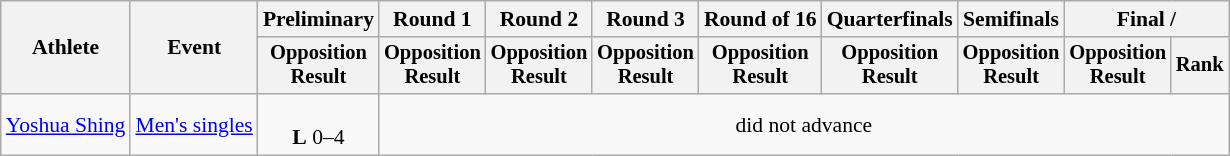<table class="wikitable" style="font-size:90%;">
<tr>
<th rowspan=2>Athlete</th>
<th rowspan=2>Event</th>
<th>Preliminary</th>
<th>Round 1</th>
<th>Round 2</th>
<th>Round 3</th>
<th>Round of 16</th>
<th>Quarterfinals</th>
<th>Semifinals</th>
<th colspan=2>Final / </th>
</tr>
<tr style="font-size:95%">
<th>Opposition<br>Result</th>
<th>Opposition<br>Result</th>
<th>Opposition<br>Result</th>
<th>Opposition<br>Result</th>
<th>Opposition<br>Result</th>
<th>Opposition<br>Result</th>
<th>Opposition<br>Result</th>
<th>Opposition<br>Result</th>
<th>Rank</th>
</tr>
<tr align=center>
<td align=left><a href='#'>Yoshua Shing</a></td>
<td align=left><a href='#'>Men's singles</a></td>
<td><br><strong>L</strong> 0–4</td>
<td colspan=8>did not advance</td>
</tr>
</table>
